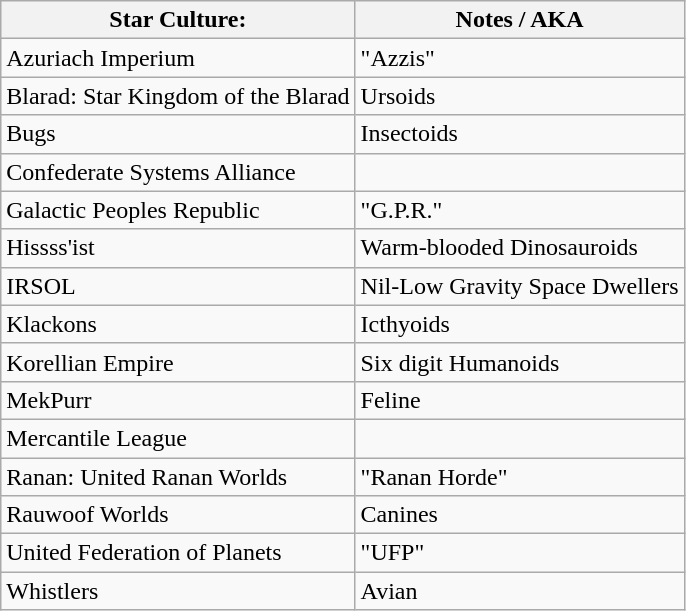<table class="wikitable">
<tr>
<th>Star Culture:</th>
<th>Notes / AKA</th>
</tr>
<tr>
<td>Azuriach Imperium</td>
<td>"Azzis"</td>
</tr>
<tr>
<td>Blarad: Star Kingdom of the Blarad</td>
<td>Ursoids</td>
</tr>
<tr>
<td>Bugs</td>
<td>Insectoids</td>
</tr>
<tr>
<td>Confederate Systems Alliance</td>
<td></td>
</tr>
<tr>
<td>Galactic Peoples Republic</td>
<td>"G.P.R."</td>
</tr>
<tr>
<td>Hissss'ist</td>
<td>Warm-blooded Dinosauroids</td>
</tr>
<tr>
<td>IRSOL</td>
<td>Nil-Low Gravity Space Dwellers</td>
</tr>
<tr>
<td>Klackons</td>
<td>Icthyoids</td>
</tr>
<tr>
<td>Korellian Empire</td>
<td>Six digit Humanoids</td>
</tr>
<tr>
<td>MekPurr</td>
<td>Feline</td>
</tr>
<tr>
<td>Mercantile League</td>
<td></td>
</tr>
<tr ix>
<td>Ranan: United Ranan Worlds</td>
<td>"Ranan Horde"</td>
</tr>
<tr>
<td>Rauwoof Worlds</td>
<td>Canines</td>
</tr>
<tr>
<td>United Federation of Planets</td>
<td>"UFP"</td>
</tr>
<tr>
<td>Whistlers</td>
<td>Avian</td>
</tr>
</table>
